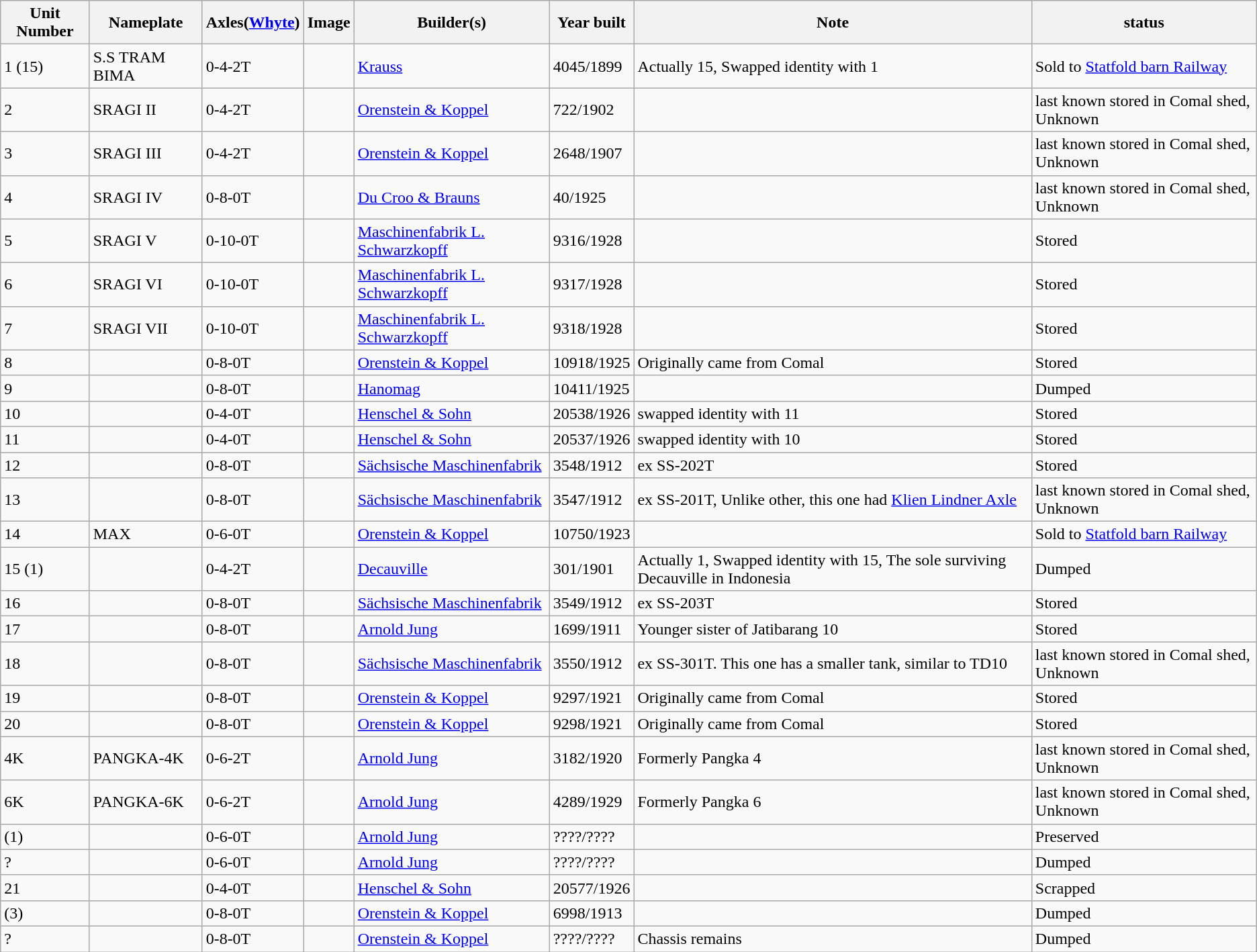<table class="wikitable">
<tr>
<th>Unit Number</th>
<th>Nameplate</th>
<th>Axles(<a href='#'>Whyte</a>)</th>
<th>Image</th>
<th>Builder(s)</th>
<th>Year built</th>
<th>Note</th>
<th>status</th>
</tr>
<tr>
<td>1 (15)</td>
<td>S.S TRAM BIMA</td>
<td>0-4-2T</td>
<td></td>
<td> <a href='#'>Krauss</a></td>
<td>4045/1899</td>
<td>Actually 15, Swapped identity with 1</td>
<td>Sold to <a href='#'>Statfold barn Railway</a></td>
</tr>
<tr>
<td>2</td>
<td>SRAGI II</td>
<td>0-4-2T</td>
<td></td>
<td> <a href='#'>Orenstein & Koppel</a></td>
<td>722/1902</td>
<td></td>
<td>last known stored in Comal shed, Unknown</td>
</tr>
<tr>
<td>3</td>
<td>SRAGI III</td>
<td>0-4-2T</td>
<td></td>
<td> <a href='#'>Orenstein & Koppel</a></td>
<td>2648/1907</td>
<td></td>
<td>last known stored in Comal shed, Unknown</td>
</tr>
<tr>
<td>4</td>
<td>SRAGI IV</td>
<td>0-8-0T</td>
<td></td>
<td> <a href='#'>Du Croo & Brauns</a></td>
<td>40/1925</td>
<td></td>
<td>last known stored in Comal shed, Unknown</td>
</tr>
<tr>
<td>5</td>
<td>SRAGI V</td>
<td>0-10-0T</td>
<td><br></td>
<td> <a href='#'>Maschinenfabrik L. Schwarzkopff</a></td>
<td>9316/1928</td>
<td></td>
<td>Stored</td>
</tr>
<tr>
<td>6</td>
<td>SRAGI VI</td>
<td>0-10-0T</td>
<td></td>
<td> <a href='#'>Maschinenfabrik L. Schwarzkopff</a></td>
<td>9317/1928</td>
<td></td>
<td>Stored</td>
</tr>
<tr>
<td>7</td>
<td>SRAGI VII</td>
<td>0-10-0T</td>
<td></td>
<td> <a href='#'>Maschinenfabrik L. Schwarzkopff</a></td>
<td>9318/1928</td>
<td></td>
<td>Stored</td>
</tr>
<tr>
<td>8</td>
<td></td>
<td>0-8-0T</td>
<td><br></td>
<td> <a href='#'>Orenstein & Koppel</a></td>
<td>10918/1925</td>
<td>Originally came from Comal</td>
<td>Stored</td>
</tr>
<tr>
<td>9</td>
<td></td>
<td>0-8-0T</td>
<td><br></td>
<td> <a href='#'>Hanomag</a></td>
<td>10411/1925</td>
<td></td>
<td>Dumped</td>
</tr>
<tr>
<td>10</td>
<td></td>
<td>0-4-0T</td>
<td></td>
<td> <a href='#'>Henschel & Sohn</a></td>
<td>20538/1926</td>
<td>swapped identity with 11</td>
<td>Stored</td>
</tr>
<tr>
<td>11</td>
<td></td>
<td>0-4-0T</td>
<td></td>
<td> <a href='#'>Henschel & Sohn</a></td>
<td>20537/1926</td>
<td>swapped identity with 10</td>
<td>Stored</td>
</tr>
<tr>
<td>12</td>
<td></td>
<td>0-8-0T</td>
<td></td>
<td> <a href='#'>Sächsische Maschinenfabrik</a></td>
<td>3548/1912</td>
<td>ex SS-202T</td>
<td>Stored</td>
</tr>
<tr>
<td>13</td>
<td></td>
<td>0-8-0T</td>
<td></td>
<td> <a href='#'>Sächsische Maschinenfabrik</a></td>
<td>3547/1912</td>
<td>ex SS-201T, Unlike other, this one had <a href='#'>Klien Lindner Axle</a></td>
<td>last known stored in Comal shed, Unknown</td>
</tr>
<tr>
<td>14</td>
<td>MAX</td>
<td>0-6-0T</td>
<td><br></td>
<td> <a href='#'>Orenstein & Koppel</a></td>
<td>10750/1923</td>
<td></td>
<td>Sold to <a href='#'>Statfold barn Railway</a></td>
</tr>
<tr>
<td>15 (1)</td>
<td></td>
<td>0-4-2T</td>
<td><br></td>
<td> <a href='#'>Decauville</a></td>
<td>301/1901</td>
<td>Actually 1, Swapped identity with 15, The sole surviving Decauville in Indonesia</td>
<td>Dumped</td>
</tr>
<tr>
<td>16</td>
<td></td>
<td>0-8-0T</td>
<td></td>
<td> <a href='#'>Sächsische Maschinenfabrik</a></td>
<td>3549/1912</td>
<td>ex SS-203T</td>
<td>Stored</td>
</tr>
<tr>
<td>17</td>
<td></td>
<td>0-8-0T</td>
<td></td>
<td> <a href='#'>Arnold Jung</a></td>
<td>1699/1911</td>
<td>Younger sister of Jatibarang 10</td>
<td>Stored</td>
</tr>
<tr>
<td>18</td>
<td></td>
<td>0-8-0T</td>
<td></td>
<td> <a href='#'>Sächsische Maschinenfabrik</a></td>
<td>3550/1912</td>
<td>ex SS-301T. This one has a smaller tank, similar to TD10</td>
<td>last known stored in Comal shed, Unknown</td>
</tr>
<tr>
<td>19</td>
<td></td>
<td>0-8-0T</td>
<td></td>
<td> <a href='#'>Orenstein & Koppel</a></td>
<td>9297/1921</td>
<td>Originally came from Comal</td>
<td>Stored</td>
</tr>
<tr>
<td>20</td>
<td></td>
<td>0-8-0T</td>
<td></td>
<td> <a href='#'>Orenstein & Koppel</a></td>
<td>9298/1921</td>
<td>Originally came from Comal</td>
<td>Stored</td>
</tr>
<tr>
<td>4K</td>
<td>PANGKA-4K</td>
<td>0-6-2T</td>
<td></td>
<td> <a href='#'>Arnold Jung</a></td>
<td>3182/1920</td>
<td>Formerly Pangka 4</td>
<td>last known stored in Comal shed, Unknown</td>
</tr>
<tr>
<td>6K</td>
<td>PANGKA-6K</td>
<td>0-6-2T</td>
<td></td>
<td> <a href='#'>Arnold Jung</a></td>
<td>4289/1929</td>
<td>Formerly Pangka 6</td>
<td>last known stored in Comal shed, Unknown</td>
</tr>
<tr>
<td>(1)</td>
<td></td>
<td>0-6-0T</td>
<td></td>
<td> <a href='#'>Arnold Jung</a></td>
<td>????/????</td>
<td></td>
<td>Preserved</td>
</tr>
<tr>
<td>?</td>
<td></td>
<td>0-6-0T</td>
<td></td>
<td> <a href='#'>Arnold Jung</a></td>
<td>????/????</td>
<td></td>
<td>Dumped</td>
</tr>
<tr>
<td>21</td>
<td></td>
<td>0-4-0T</td>
<td></td>
<td> <a href='#'>Henschel & Sohn</a></td>
<td>20577/1926</td>
<td></td>
<td>Scrapped</td>
</tr>
<tr>
<td>(3)</td>
<td></td>
<td>0-8-0T</td>
<td></td>
<td> <a href='#'>Orenstein & Koppel</a></td>
<td>6998/1913</td>
<td></td>
<td>Dumped</td>
</tr>
<tr>
<td>?</td>
<td></td>
<td>0-8-0T</td>
<td></td>
<td> <a href='#'>Orenstein & Koppel</a></td>
<td>????/????</td>
<td>Chassis remains</td>
<td>Dumped</td>
</tr>
</table>
